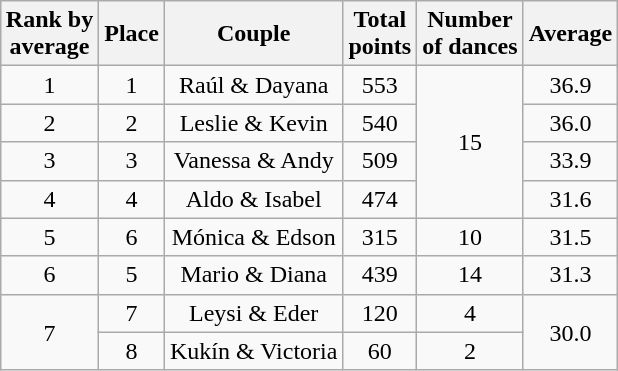<table class="wikitable sortable" style="margin:auto; text-align:center;">
<tr>
<th>Rank by<br>average</th>
<th>Place</th>
<th>Couple</th>
<th>Total<br>points</th>
<th>Number<br>of dances</th>
<th>Average</th>
</tr>
<tr>
<td>1</td>
<td>1</td>
<td>Raúl & Dayana</td>
<td>553</td>
<td rowspan=4>15</td>
<td>36.9</td>
</tr>
<tr>
<td>2</td>
<td>2</td>
<td>Leslie & Kevin</td>
<td>540</td>
<td>36.0</td>
</tr>
<tr>
<td>3</td>
<td>3</td>
<td>Vanessa & Andy</td>
<td>509</td>
<td>33.9</td>
</tr>
<tr>
<td>4</td>
<td>4</td>
<td>Aldo & Isabel</td>
<td>474</td>
<td>31.6</td>
</tr>
<tr>
<td>5</td>
<td>6</td>
<td>Mónica & Edson</td>
<td>315</td>
<td>10</td>
<td>31.5</td>
</tr>
<tr>
<td>6</td>
<td>5</td>
<td>Mario & Diana</td>
<td>439</td>
<td>14</td>
<td>31.3</td>
</tr>
<tr>
<td rowspan=2>7</td>
<td>7</td>
<td>Leysi & Eder</td>
<td>120</td>
<td>4</td>
<td rowspan=2>30.0</td>
</tr>
<tr>
<td>8</td>
<td>Kukín & Victoria</td>
<td>60</td>
<td>2</td>
</tr>
</table>
